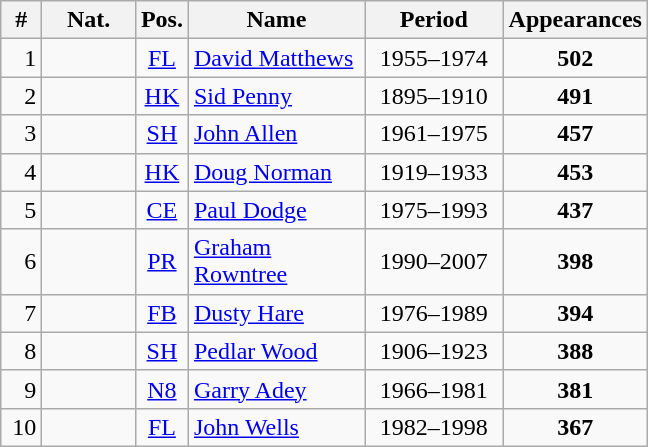<table class="wikitable sortable" style="text-align:center">
<tr>
<th width=20>#</th>
<th width=55>Nat.</th>
<th>Pos.</th>
<th width=110>Name</th>
<th width=85>Period</th>
<th>Appearances</th>
</tr>
<tr>
<td style="text-align:right">1</td>
<td></td>
<td><a href='#'>FL</a></td>
<td style="text-align:left"><a href='#'>David Matthews</a></td>
<td>1955–1974</td>
<td><strong>502</strong></td>
</tr>
<tr>
<td style="text-align:right">2</td>
<td></td>
<td><a href='#'>HK</a></td>
<td style="text-align:left"><a href='#'>Sid Penny</a></td>
<td>1895–1910</td>
<td><strong>491</strong></td>
</tr>
<tr>
<td style="text-align:right">3</td>
<td></td>
<td><a href='#'>SH</a></td>
<td style="text-align:left"><a href='#'>John Allen</a></td>
<td>1961–1975</td>
<td><strong>457</strong></td>
</tr>
<tr>
<td style="text-align:right">4</td>
<td></td>
<td><a href='#'>HK</a></td>
<td style="text-align:left"><a href='#'>Doug Norman</a></td>
<td>1919–1933</td>
<td><strong>453</strong></td>
</tr>
<tr>
<td style="text-align:right">5</td>
<td></td>
<td><a href='#'>CE</a></td>
<td style="text-align:left"><a href='#'>Paul Dodge</a></td>
<td>1975–1993</td>
<td><strong>437</strong></td>
</tr>
<tr>
<td style="text-align:right">6</td>
<td></td>
<td><a href='#'>PR</a></td>
<td style="text-align:left"><a href='#'>Graham Rowntree</a></td>
<td>1990–2007</td>
<td><strong>398</strong></td>
</tr>
<tr>
<td style="text-align:right">7</td>
<td></td>
<td><a href='#'>FB</a></td>
<td style="text-align:left"><a href='#'>Dusty Hare</a></td>
<td>1976–1989</td>
<td><strong>394</strong></td>
</tr>
<tr>
<td style="text-align:right">8</td>
<td></td>
<td><a href='#'>SH</a></td>
<td style="text-align:left"><a href='#'>Pedlar Wood</a></td>
<td>1906–1923</td>
<td><strong>388</strong></td>
</tr>
<tr>
<td style="text-align:right">9</td>
<td></td>
<td><a href='#'>N8</a></td>
<td style="text-align:left"><a href='#'>Garry Adey</a></td>
<td>1966–1981</td>
<td><strong>381</strong></td>
</tr>
<tr>
<td style="text-align:right">10</td>
<td></td>
<td><a href='#'>FL</a></td>
<td style="text-align:left"><a href='#'>John Wells</a></td>
<td>1982–1998</td>
<td><strong>367</strong></td>
</tr>
</table>
